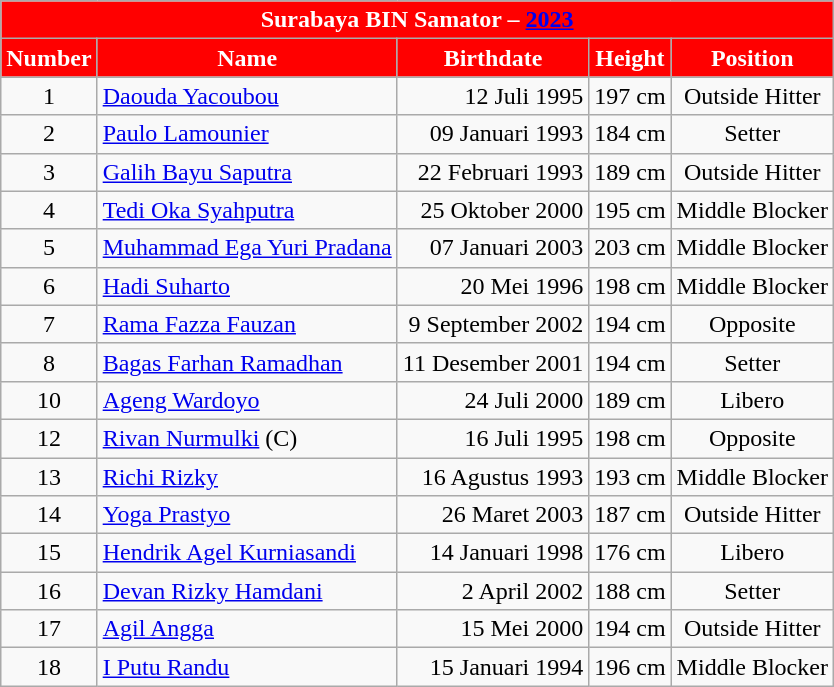<table class="wikitable collapsible" style="font-size:100%; text-align:center;">
<tr style="background: #ff0000; font-weight:bold;">
<td colspan="5" style="color:#FFFFFF">Surabaya BIN Samator – <a href='#'>2023</a></td>
</tr>
<tr>
<th style="color:#FFFFFF; background: #ff0000;">Number</th>
<th style="color:#FFFFFF; background: #ff0000;">Name</th>
<th style="color:#FFFFFF; background: #ff0000;">Birthdate</th>
<th style="color:#FFFFFF; background: #ff0000;">Height</th>
<th style="color:#FFFFFF; background: #ff0000;">Position</th>
</tr>
<tr>
<td>1</td>
<td align="left"> <a href='#'>Daouda Yacoubou</a></td>
<td align="right">12 Juli 1995</td>
<td>197 cm</td>
<td>Outside Hitter</td>
</tr>
<tr>
<td>2</td>
<td align="left"> <a href='#'>Paulo Lamounier</a></td>
<td align="right">09 Januari 1993</td>
<td>184 cm</td>
<td>Setter</td>
</tr>
<tr>
<td>3</td>
<td align="left"> <a href='#'>Galih Bayu Saputra</a></td>
<td align="right">22 Februari 1993</td>
<td>189 cm</td>
<td>Outside Hitter</td>
</tr>
<tr>
<td>4</td>
<td align="left"> <a href='#'>Tedi Oka Syahputra</a></td>
<td align="right">25 Oktober 2000</td>
<td>195 cm</td>
<td>Middle Blocker</td>
</tr>
<tr>
<td>5</td>
<td align="left"> <a href='#'>Muhammad Ega Yuri Pradana</a></td>
<td align="right">07 Januari 2003</td>
<td>203 cm</td>
<td>Middle Blocker</td>
</tr>
<tr>
<td>6</td>
<td align="left"> <a href='#'>Hadi Suharto</a></td>
<td align="right">20 Mei 1996</td>
<td>198 cm</td>
<td>Middle Blocker</td>
</tr>
<tr>
<td>7</td>
<td align="left"> <a href='#'>Rama Fazza Fauzan</a></td>
<td align="right">9 September 2002</td>
<td>194 cm</td>
<td>Opposite</td>
</tr>
<tr>
<td>8</td>
<td align="left"> <a href='#'>Bagas Farhan Ramadhan</a></td>
<td align="right">11 Desember 2001</td>
<td>194 cm</td>
<td>Setter</td>
</tr>
<tr>
<td>10</td>
<td align="left"> <a href='#'>Ageng Wardoyo</a></td>
<td align="right">24 Juli 2000</td>
<td>189 cm</td>
<td>Libero</td>
</tr>
<tr>
<td>12</td>
<td align="left"> <a href='#'>Rivan Nurmulki</a> (C)</td>
<td align="right">16 Juli 1995</td>
<td>198 cm</td>
<td>Opposite</td>
</tr>
<tr>
<td>13</td>
<td align="left"> <a href='#'>Richi Rizky</a></td>
<td align="right">16 Agustus 1993</td>
<td>193 cm</td>
<td>Middle Blocker</td>
</tr>
<tr>
<td>14</td>
<td align="left"> <a href='#'>Yoga Prastyo</a></td>
<td align="right">26 Maret 2003</td>
<td>187 cm</td>
<td>Outside Hitter</td>
</tr>
<tr>
<td>15</td>
<td align="left"> <a href='#'>Hendrik Agel Kurniasandi</a></td>
<td align="right">14 Januari 1998</td>
<td>176 cm</td>
<td>Libero</td>
</tr>
<tr>
<td>16</td>
<td align="left"> <a href='#'>Devan Rizky Hamdani</a></td>
<td align="right">2 April 2002</td>
<td>188 cm</td>
<td>Setter</td>
</tr>
<tr>
<td>17</td>
<td align="left"> <a href='#'>Agil Angga</a></td>
<td align="right">15 Mei 2000</td>
<td>194 cm</td>
<td>Outside Hitter</td>
</tr>
<tr>
<td>18</td>
<td align="left"> <a href='#'>I Putu Randu</a></td>
<td align="right">15 Januari 1994</td>
<td>196 cm</td>
<td>Middle Blocker</td>
</tr>
</table>
